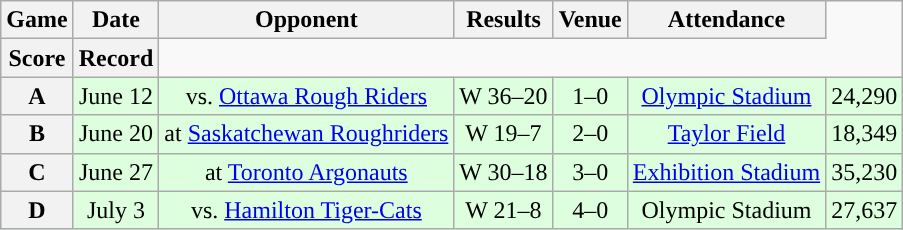<table class="wikitable" style="text-align:center">
<tr>
<th scope="col">Game</th>
<th scope="col">Date</th>
<th scope="col">Opponent</th>
<th scope="col">Results</th>
<th scope="col">Venue</th>
<th scope="col">Attendance</th>
</tr>
<tr>
<th scope="col">Score</th>
<th scope="col">Record</th>
</tr>
<tr style="background:#ddffdd">
<th>A</th>
<td>June 12</td>
<td>vs. <a href='#'>Ottawa Rough Riders</a></td>
<td>W 36–20</td>
<td>1–0</td>
<td><a href='#'>Olympic Stadium</a></td>
<td>24,290</td>
</tr>
<tr style="background:#ddffdd">
<th>B</th>
<td>June 20</td>
<td>at <a href='#'>Saskatchewan Roughriders</a></td>
<td>W 19–7</td>
<td>2–0</td>
<td><a href='#'>Taylor Field</a></td>
<td>18,349</td>
</tr>
<tr style="background:#ddffdd">
<th>C</th>
<td>June 27</td>
<td>at <a href='#'>Toronto Argonauts</a></td>
<td>W 30–18</td>
<td>3–0</td>
<td><a href='#'>Exhibition Stadium</a></td>
<td>35,230</td>
</tr>
<tr style="background:#ddffdd">
<th>D</th>
<td>July 3</td>
<td>vs. <a href='#'>Hamilton Tiger-Cats</a></td>
<td>W 21–8</td>
<td>4–0</td>
<td>Olympic Stadium</td>
<td>27,637</td>
</tr>
</table>
